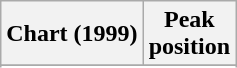<table class="wikitable sortable plainrowheaders" style="text-align:center;">
<tr>
<th scope="col">Chart (1999)</th>
<th scope="col">Peak<br>position</th>
</tr>
<tr>
</tr>
<tr>
</tr>
</table>
